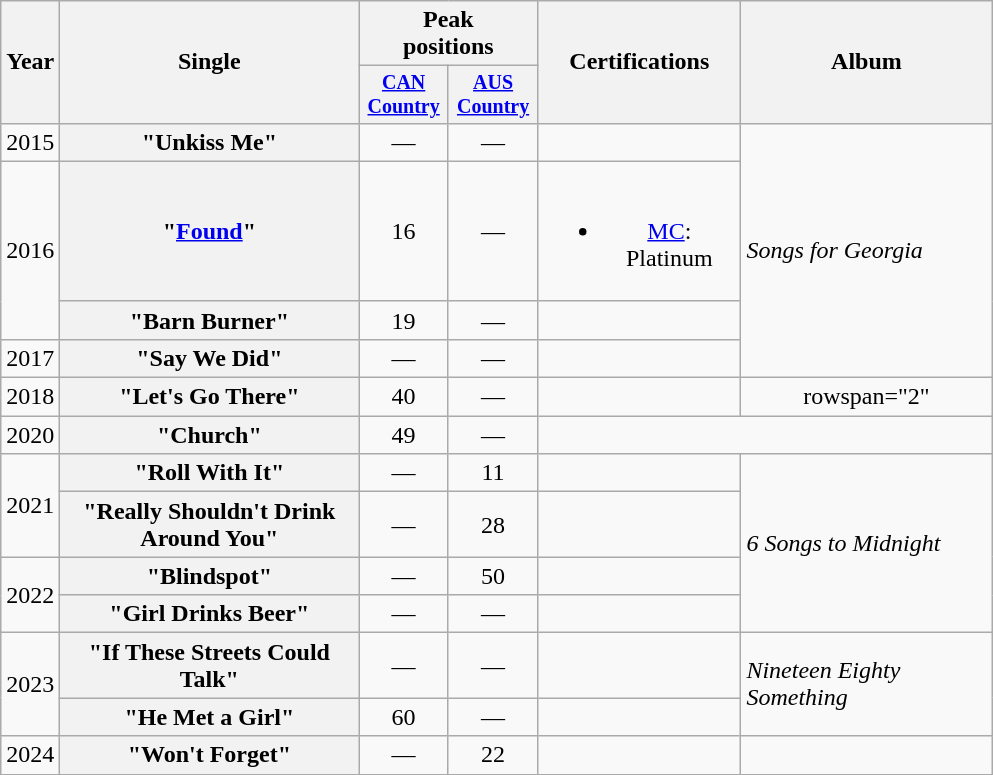<table class="wikitable plainrowheaders" style="text-align:center;">
<tr>
<th rowspan="2">Year</th>
<th rowspan="2" style="width:12em;">Single</th>
<th colspan="2">Peak<br>positions</th>
<th rowspan="2" style="width:8em;">Certifications</th>
<th rowspan="2" style="width:10em;">Album</th>
</tr>
<tr style="font-size:smaller;">
<th style="width:4em;"><a href='#'>CAN Country</a><br></th>
<th style="width:4em;"><a href='#'>AUS Country</a><br></th>
</tr>
<tr>
<td>2015</td>
<th scope="row">"Unkiss Me"</th>
<td>—</td>
<td>—</td>
<td></td>
<td align="left" rowspan="4"><em>Songs for Georgia</em></td>
</tr>
<tr>
<td rowspan="2">2016</td>
<th scope="row">"<a href='#'>Found</a>"</th>
<td>16</td>
<td>—</td>
<td><br><ul><li><a href='#'>MC</a>: Platinum</li></ul></td>
</tr>
<tr>
<th scope="row">"Barn Burner"</th>
<td>19</td>
<td>—</td>
<td></td>
</tr>
<tr>
<td>2017</td>
<th scope="row">"Say We Did"</th>
<td>—</td>
<td>—</td>
<td></td>
</tr>
<tr>
<td>2018</td>
<th scope="row">"Let's Go There"</th>
<td>40</td>
<td>—</td>
<td></td>
<td>rowspan="2" </td>
</tr>
<tr>
<td>2020</td>
<th scope="row">"Church"</th>
<td>49</td>
<td>—</td>
</tr>
<tr>
<td rowspan="2">2021</td>
<th scope="row">"Roll With It"<br></th>
<td>—</td>
<td>11</td>
<td></td>
<td align="left" rowspan="4"><em>6 Songs to Midnight</em></td>
</tr>
<tr>
<th scope="row">"Really Shouldn't Drink Around You"<br></th>
<td>—</td>
<td>28</td>
<td></td>
</tr>
<tr>
<td rowspan="2">2022</td>
<th scope="row">"Blindspot"</th>
<td>—</td>
<td>50</td>
<td></td>
</tr>
<tr>
<th scope="row">"Girl Drinks Beer"<br></th>
<td>—</td>
<td>—</td>
<td></td>
</tr>
<tr>
<td rowspan="2">2023</td>
<th scope="row">"If These Streets Could Talk"</th>
<td>—</td>
<td>—</td>
<td></td>
<td align="left" rowspan="2"><em>Nineteen Eighty Something</em></td>
</tr>
<tr>
<th scope="row">"He Met a Girl"</th>
<td>60</td>
<td>—</td>
<td></td>
</tr>
<tr>
<td>2024</td>
<th scope="row">"Won't Forget"<br></th>
<td>—</td>
<td>22</td>
<td></td>
<td></td>
</tr>
<tr>
</tr>
</table>
